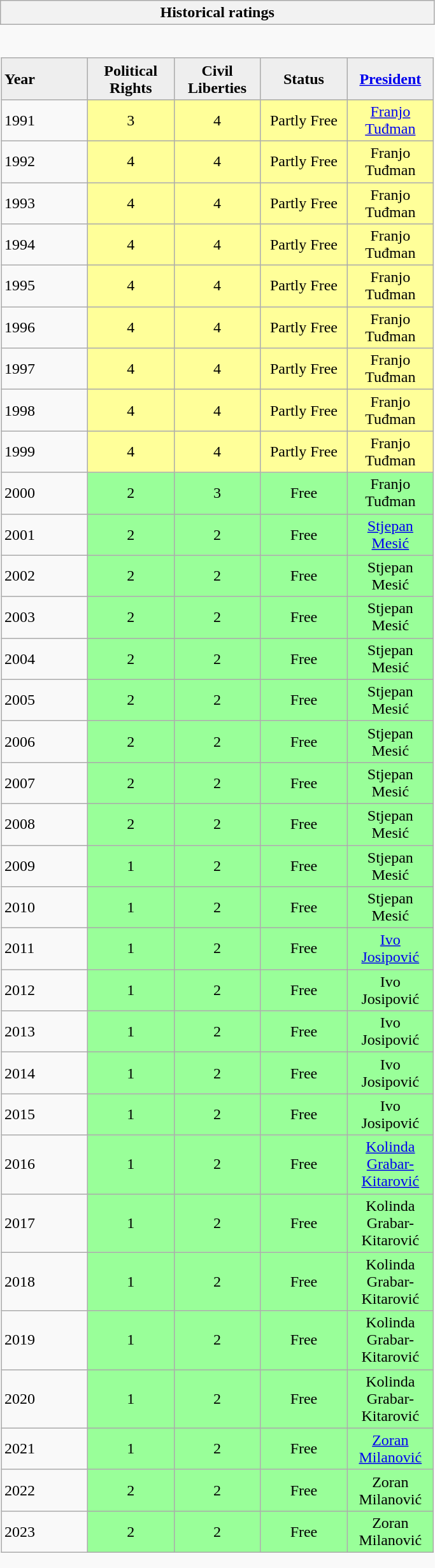<table class="wikitable collapsible collapsed" style="border:none; ">
<tr>
<th>Historical ratings</th>
</tr>
<tr>
<td style="padding:0; border:none;"><br><table class="wikitable sortable" width=100% style="border-collapse:collapse;">
<tr style="background:#eee; font-weight:bold; text-align:center;">
<td style="width:5em; text-align:left;">Year</td>
<td style="width:5em;">Political Rights</td>
<td style="width:5em;">Civil Liberties</td>
<td style="width:5em;">Status</td>
<td style="width:5em;"><a href='#'>President</a></td>
</tr>
<tr align=center>
<td align=left>1991</td>
<td style="background:#ff9;">3</td>
<td style="background:#ff9;">4</td>
<td style="background:#ff9;">Partly Free</td>
<td style="background:#ff9;"><a href='#'>Franjo Tuđman</a></td>
</tr>
<tr align=center>
<td align=left>1992</td>
<td style="background:#ff9;">4</td>
<td style="background:#ff9;">4</td>
<td style="background:#ff9;">Partly Free</td>
<td style="background:#ff9;">Franjo Tuđman</td>
</tr>
<tr align=center>
<td align=left>1993</td>
<td style="background:#ff9;">4</td>
<td style="background:#ff9;">4</td>
<td style="background:#ff9;">Partly Free</td>
<td style="background:#ff9;">Franjo Tuđman</td>
</tr>
<tr align=center>
<td align=left>1994</td>
<td style="background:#ff9;">4</td>
<td style="background:#ff9;">4</td>
<td style="background:#ff9;">Partly Free</td>
<td style="background:#ff9;">Franjo Tuđman</td>
</tr>
<tr align=center>
<td align=left>1995</td>
<td style="background:#ff9;">4</td>
<td style="background:#ff9;">4</td>
<td style="background:#ff9;">Partly Free</td>
<td style="background:#ff9;">Franjo Tuđman</td>
</tr>
<tr align=center>
<td align=left>1996</td>
<td style="background:#ff9;">4</td>
<td style="background:#ff9;">4</td>
<td style="background:#ff9;">Partly Free</td>
<td style="background:#ff9;">Franjo Tuđman</td>
</tr>
<tr align=center>
<td align=left>1997</td>
<td style="background:#ff9;">4</td>
<td style="background:#ff9;">4</td>
<td style="background:#ff9;">Partly Free</td>
<td style="background:#ff9;">Franjo Tuđman</td>
</tr>
<tr align=center>
<td align=left>1998</td>
<td style="background:#ff9;">4</td>
<td style="background:#ff9;">4</td>
<td style="background:#ff9;">Partly Free</td>
<td style="background:#ff9;">Franjo Tuđman</td>
</tr>
<tr align=center>
<td align=left>1999</td>
<td style="background:#ff9;">4</td>
<td style="background:#ff9;">4</td>
<td style="background:#ff9;">Partly Free</td>
<td style="background:#ff9;">Franjo Tuđman</td>
</tr>
<tr align=center>
<td align=left>2000</td>
<td style="background:#9f9;">2</td>
<td style="background:#9f9;">3</td>
<td style="background:#9f9;">Free</td>
<td style="background:#9f9;">Franjo Tuđman</td>
</tr>
<tr align=center>
<td align=left>2001</td>
<td style="background:#9f9;">2</td>
<td style="background:#9f9;">2</td>
<td style="background:#9f9;">Free</td>
<td style="background:#9f9;"><a href='#'>Stjepan Mesić</a></td>
</tr>
<tr align=center>
<td align=left>2002</td>
<td style="background:#9f9;">2</td>
<td style="background:#9f9;">2</td>
<td style="background:#9f9;">Free</td>
<td style="background:#9f9;">Stjepan Mesić</td>
</tr>
<tr align=center>
<td align=left>2003</td>
<td style="background:#9f9;">2</td>
<td style="background:#9f9;">2</td>
<td style="background:#9f9;">Free</td>
<td style="background:#9f9;">Stjepan Mesić</td>
</tr>
<tr align=center>
<td align=left>2004</td>
<td style="background:#9f9;">2</td>
<td style="background:#9f9;">2</td>
<td style="background:#9f9;">Free</td>
<td style="background:#9f9;">Stjepan Mesić</td>
</tr>
<tr align=center>
<td align=left>2005</td>
<td style="background:#9f9;">2</td>
<td style="background:#9f9;">2</td>
<td style="background:#9f9;">Free</td>
<td style="background:#9f9;">Stjepan Mesić</td>
</tr>
<tr align=center>
<td align=left>2006</td>
<td style="background:#9f9;">2</td>
<td style="background:#9f9;">2</td>
<td style="background:#9f9;">Free</td>
<td style="background:#9f9;">Stjepan Mesić</td>
</tr>
<tr align=center>
<td align=left>2007</td>
<td style="background:#9f9;">2</td>
<td style="background:#9f9;">2</td>
<td style="background:#9f9;">Free</td>
<td style="background:#9f9;">Stjepan Mesić</td>
</tr>
<tr align=center>
<td align=left>2008</td>
<td style="background:#9f9;">2</td>
<td style="background:#9f9;">2</td>
<td style="background:#9f9;">Free</td>
<td style="background:#9f9;">Stjepan Mesić</td>
</tr>
<tr align=center>
<td align=left>2009</td>
<td style="background:#9f9;">1</td>
<td style="background:#9f9;">2</td>
<td style="background:#9f9;">Free</td>
<td style="background:#9f9;">Stjepan Mesić</td>
</tr>
<tr align=center>
<td align=left>2010</td>
<td style="background:#9f9;">1</td>
<td style="background:#9f9;">2</td>
<td style="background:#9f9;">Free</td>
<td style="background:#9f9;">Stjepan Mesić</td>
</tr>
<tr align=center>
<td align=left>2011</td>
<td style="background:#9f9;">1</td>
<td style="background:#9f9;">2</td>
<td style="background:#9f9;">Free</td>
<td style="background:#9f9;"><a href='#'>Ivo Josipović</a></td>
</tr>
<tr align=center>
<td align=left>2012</td>
<td style="background:#9f9;">1</td>
<td style="background:#9f9;">2</td>
<td style="background:#9f9;">Free</td>
<td style="background:#9f9;">Ivo Josipović</td>
</tr>
<tr align=center>
<td align=left>2013</td>
<td style="background:#9f9;">1</td>
<td style="background:#9f9;">2</td>
<td style="background:#9f9;">Free</td>
<td style="background:#9f9;">Ivo Josipović</td>
</tr>
<tr align=center>
<td align=left>2014</td>
<td style="background:#9f9;">1</td>
<td style="background:#9f9;">2</td>
<td style="background:#9f9;">Free</td>
<td style="background:#9f9;">Ivo Josipović</td>
</tr>
<tr align=center>
<td align=left>2015</td>
<td style="background:#9f9;">1</td>
<td style="background:#9f9;">2</td>
<td style="background:#9f9;">Free</td>
<td style="background:#9f9;">Ivo Josipović</td>
</tr>
<tr align=center>
<td align=left>2016</td>
<td style="background:#9f9;">1</td>
<td style="background:#9f9;">2</td>
<td style="background:#9f9;">Free</td>
<td style="background:#9f9;"><a href='#'>Kolinda Grabar-Kitarović</a></td>
</tr>
<tr align=center>
<td align=left>2017</td>
<td style="background:#9f9;">1</td>
<td style="background:#9f9;">2</td>
<td style="background:#9f9;">Free</td>
<td style="background:#9f9;">Kolinda Grabar-Kitarović</td>
</tr>
<tr align=center>
<td align=left>2018</td>
<td style="background:#9f9;">1</td>
<td style="background:#9f9;">2</td>
<td style="background:#9f9;">Free</td>
<td style="background:#9f9;">Kolinda Grabar-Kitarović</td>
</tr>
<tr align=center>
<td align=left>2019</td>
<td style="background:#9f9;">1</td>
<td style="background:#9f9;">2</td>
<td style="background:#9f9;">Free</td>
<td style="background:#9f9;">Kolinda Grabar-Kitarović</td>
</tr>
<tr align=center>
<td align=left>2020</td>
<td style="background:#9f9;">1</td>
<td style="background:#9f9;">2</td>
<td style="background:#9f9;">Free</td>
<td style="background:#9f9;">Kolinda Grabar-Kitarović</td>
</tr>
<tr align=center>
<td align=left>2021</td>
<td style="background:#9f9;">1</td>
<td style="background:#9f9;">2</td>
<td style="background:#9f9;">Free</td>
<td style="background:#9f9;"><a href='#'>Zoran Milanović</a></td>
</tr>
<tr align=center>
<td align=left>2022</td>
<td style="background:#9f9;">2</td>
<td style="background:#9f9;">2</td>
<td style="background:#9f9;">Free</td>
<td style="background:#9f9;">Zoran Milanović</td>
</tr>
<tr align=center>
<td align=left>2023</td>
<td style="background:#9f9;">2</td>
<td style="background:#9f9;">2</td>
<td style="background:#9f9;">Free</td>
<td style="background:#9f9;">Zoran Milanović</td>
</tr>
</table>
</td>
</tr>
</table>
